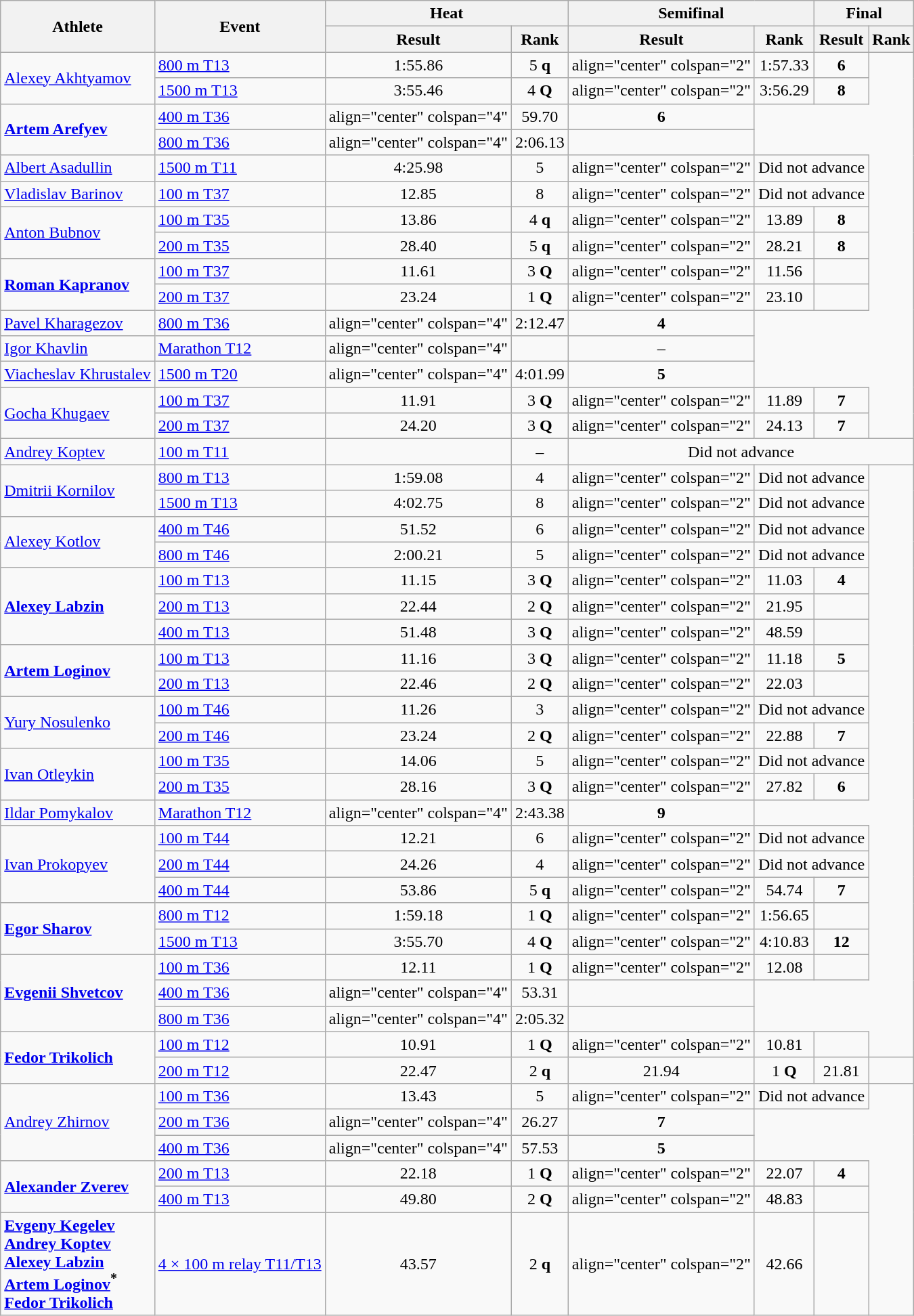<table class="wikitable">
<tr>
<th rowspan="2">Athlete</th>
<th rowspan="2">Event</th>
<th colspan="2">Heat</th>
<th colspan="2">Semifinal</th>
<th colspan="2">Final</th>
</tr>
<tr>
<th>Result</th>
<th>Rank</th>
<th>Result</th>
<th>Rank</th>
<th>Result</th>
<th>Rank</th>
</tr>
<tr>
<td rowspan=2><a href='#'>Alexey Akhtyamov</a></td>
<td><a href='#'>800 m T13</a></td>
<td align="center">1:55.86 <strong></strong></td>
<td align="center">5 <strong>q</strong></td>
<td>align="center" colspan="2" </td>
<td align="center">1:57.33</td>
<td align="center"><strong>6</strong></td>
</tr>
<tr>
<td><a href='#'>1500 m T13</a></td>
<td align="center">3:55.46 <strong></strong></td>
<td align="center">4 <strong>Q</strong></td>
<td>align="center" colspan="2" </td>
<td align="center">3:56.29</td>
<td align="center"><strong>8</strong></td>
</tr>
<tr>
<td rowspan=2><strong><a href='#'>Artem Arefyev</a></strong></td>
<td><a href='#'>400 m T36</a></td>
<td>align="center" colspan="4" </td>
<td align="center">59.70</td>
<td align="center"><strong>6</strong></td>
</tr>
<tr>
<td><a href='#'>800 m T36</a></td>
<td>align="center" colspan="4" </td>
<td align="center">2:06.13 <strong></strong></td>
<td align="center"></td>
</tr>
<tr>
<td><a href='#'>Albert Asadullin</a></td>
<td><a href='#'>1500 m T11</a></td>
<td align="center">4:25.98</td>
<td align="center">5</td>
<td>align="center" colspan="2" </td>
<td align="center" colspan=2>Did not advance</td>
</tr>
<tr>
<td><a href='#'>Vladislav Barinov</a></td>
<td><a href='#'>100 m T37</a></td>
<td align="center">12.85</td>
<td align="center">8</td>
<td>align="center" colspan="2" </td>
<td align="center" colspan=2>Did not advance</td>
</tr>
<tr>
<td rowspan=2><a href='#'>Anton Bubnov</a></td>
<td><a href='#'>100 m T35</a></td>
<td align="center">13.86</td>
<td align="center">4 <strong>q</strong></td>
<td>align="center" colspan="2" </td>
<td align="center">13.89</td>
<td align="center"><strong>8</strong></td>
</tr>
<tr>
<td><a href='#'>200 m T35</a></td>
<td align="center">28.40</td>
<td align="center">5 <strong>q</strong></td>
<td>align="center" colspan="2" </td>
<td align="center">28.21 <strong></strong></td>
<td align="center"><strong>8</strong></td>
</tr>
<tr>
<td rowspan=2><strong><a href='#'>Roman Kapranov</a></strong></td>
<td><a href='#'>100 m T37</a></td>
<td align="center">11.61 <strong></strong></td>
<td align="center">3 <strong>Q</strong></td>
<td>align="center" colspan="2" </td>
<td align="center">11.56 <strong></strong></td>
<td align="center"></td>
</tr>
<tr>
<td><a href='#'>200 m T37</a></td>
<td align="center">23.24 <strong></strong></td>
<td align="center">1 <strong>Q</strong></td>
<td>align="center" colspan="2" </td>
<td align="center">23.10 <strong></strong></td>
<td align="center"></td>
</tr>
<tr>
<td><a href='#'>Pavel Kharagezov</a></td>
<td><a href='#'>800 m T36</a></td>
<td>align="center" colspan="4" </td>
<td align="center">2:12.47 <strong></strong></td>
<td align="center"><strong>4</strong></td>
</tr>
<tr>
<td><a href='#'>Igor Khavlin</a></td>
<td><a href='#'>Marathon T12</a></td>
<td>align="center" colspan="4" </td>
<td align="center"></td>
<td align="center">–</td>
</tr>
<tr>
<td><a href='#'>Viacheslav Khrustalev</a></td>
<td><a href='#'>1500 m T20</a></td>
<td>align="center" colspan="4" </td>
<td align="center">4:01.99</td>
<td align="center"><strong>5</strong></td>
</tr>
<tr>
<td rowspan=2><a href='#'>Gocha Khugaev</a></td>
<td><a href='#'>100 m T37</a></td>
<td align="center">11.91 <strong></strong></td>
<td align="center">3 <strong>Q</strong></td>
<td>align="center" colspan="2" </td>
<td align="center">11.89 <strong></strong></td>
<td align="center"><strong>7</strong></td>
</tr>
<tr>
<td><a href='#'>200 m T37</a></td>
<td align="center">24.20</td>
<td align="center">3 <strong>Q</strong></td>
<td>align="center" colspan="2" </td>
<td align="center">24.13</td>
<td align="center"><strong>7</strong></td>
</tr>
<tr>
<td><a href='#'>Andrey Koptev</a></td>
<td><a href='#'>100 m T11</a></td>
<td align="center"></td>
<td align="center">–</td>
<td align="center" colspan=4>Did not advance</td>
</tr>
<tr>
<td rowspan=2><a href='#'>Dmitrii Kornilov</a></td>
<td><a href='#'>800 m T13</a></td>
<td align="center">1:59.08</td>
<td align="center">4</td>
<td>align="center" colspan="2" </td>
<td align="center" colspan=2>Did not advance</td>
</tr>
<tr>
<td><a href='#'>1500 m T13</a></td>
<td align="center">4:02.75</td>
<td align="center">8</td>
<td>align="center" colspan="2" </td>
<td align="center" colspan=2>Did not advance</td>
</tr>
<tr>
<td rowspan=2><a href='#'>Alexey Kotlov</a></td>
<td><a href='#'>400 m T46</a></td>
<td align="center">51.52</td>
<td align="center">6</td>
<td>align="center" colspan="2" </td>
<td align="center" colspan=2>Did not advance</td>
</tr>
<tr>
<td><a href='#'>800 m T46</a></td>
<td align="center">2:00.21</td>
<td align="center">5</td>
<td>align="center" colspan="2" </td>
<td align="center" colspan=2>Did not advance</td>
</tr>
<tr>
<td rowspan=3><strong><a href='#'>Alexey Labzin</a></strong></td>
<td><a href='#'>100 m T13</a></td>
<td align="center">11.15</td>
<td align="center">3 <strong>Q</strong></td>
<td>align="center" colspan="2" </td>
<td align="center">11.03 <strong></strong></td>
<td align="center"><strong>4</strong></td>
</tr>
<tr>
<td><a href='#'>200 m T13</a></td>
<td align="center">22.44</td>
<td align="center">2 <strong>Q</strong></td>
<td>align="center" colspan="2" </td>
<td align="center">21.95 <strong></strong></td>
<td align="center"></td>
</tr>
<tr>
<td><a href='#'>400 m T13</a></td>
<td align="center">51.48</td>
<td align="center">3 <strong>Q</strong></td>
<td>align="center" colspan="2" </td>
<td align="center">48.59 <strong></strong></td>
<td align="center"></td>
</tr>
<tr>
<td rowspan=2><strong><a href='#'>Artem Loginov</a></strong></td>
<td><a href='#'>100 m T13</a></td>
<td align="center">11.16</td>
<td align="center">3 <strong>Q</strong></td>
<td>align="center" colspan="2" </td>
<td align="center">11.18</td>
<td align="center"><strong>5</strong></td>
</tr>
<tr>
<td><a href='#'>200 m T13</a></td>
<td align="center">22.46</td>
<td align="center">2 <strong>Q</strong></td>
<td>align="center" colspan="2" </td>
<td align="center">22.03 <strong></strong></td>
<td align="center"></td>
</tr>
<tr>
<td rowspan=2><a href='#'>Yury Nosulenko</a></td>
<td><a href='#'>100 m T46</a></td>
<td align="center">11.26</td>
<td align="center">3</td>
<td>align="center" colspan="2" </td>
<td align="center" colspan=2>Did not advance</td>
</tr>
<tr>
<td><a href='#'>200 m T46</a></td>
<td align="center">23.24</td>
<td align="center">2 <strong>Q</strong></td>
<td>align="center" colspan="2" </td>
<td align="center">22.88</td>
<td align="center"><strong>7</strong></td>
</tr>
<tr>
<td rowspan=2><a href='#'>Ivan Otleykin</a></td>
<td><a href='#'>100 m T35</a></td>
<td align="center">14.06</td>
<td align="center">5</td>
<td>align="center" colspan="2" </td>
<td align="center" colspan=2>Did not advance</td>
</tr>
<tr>
<td><a href='#'>200 m T35</a></td>
<td align="center">28.16</td>
<td align="center">3 <strong>Q</strong></td>
<td>align="center" colspan="2" </td>
<td align="center">27.82 <strong></strong></td>
<td align="center"><strong>6</strong></td>
</tr>
<tr>
<td><a href='#'>Ildar Pomykalov</a></td>
<td><a href='#'>Marathon T12</a></td>
<td>align="center" colspan="4" </td>
<td align="center">2:43.38</td>
<td align="center"><strong>9</strong></td>
</tr>
<tr>
<td rowspan=3><a href='#'>Ivan Prokopyev</a></td>
<td><a href='#'>100 m T44</a></td>
<td align="center">12.21</td>
<td align="center">6</td>
<td>align="center" colspan="2" </td>
<td align="center" colspan=2>Did not advance</td>
</tr>
<tr>
<td><a href='#'>200 m T44</a></td>
<td align="center">24.26</td>
<td align="center">4</td>
<td>align="center" colspan="2" </td>
<td align="center" colspan=2>Did not advance</td>
</tr>
<tr>
<td><a href='#'>400 m T44</a></td>
<td align="center">53.86</td>
<td align="center">5 <strong>q</strong></td>
<td>align="center" colspan="2" </td>
<td align="center">54.74</td>
<td align="center"><strong>7</strong></td>
</tr>
<tr>
<td rowspan=2><strong><a href='#'>Egor Sharov</a></strong></td>
<td><a href='#'>800 m T12</a></td>
<td align="center">1:59.18</td>
<td align="center">1 <strong>Q</strong></td>
<td>align="center" colspan="2" </td>
<td align="center">1:56.65</td>
<td align="center"></td>
</tr>
<tr>
<td><a href='#'>1500 m T13</a></td>
<td align="center">3:55.70 <strong></strong></td>
<td align="center">4 <strong>Q</strong></td>
<td>align="center" colspan="2" </td>
<td align="center">4:10.83</td>
<td align="center"><strong>12</strong></td>
</tr>
<tr>
<td rowspan=3><strong><a href='#'>Evgenii Shvetcov</a></strong></td>
<td><a href='#'>100 m T36</a></td>
<td align="center">12.11 <strong></strong></td>
<td align="center">1 <strong>Q</strong></td>
<td>align="center" colspan="2" </td>
<td align="center">12.08 <strong></strong></td>
<td align="center"></td>
</tr>
<tr>
<td><a href='#'>400 m T36</a></td>
<td>align="center" colspan="4" </td>
<td align="center">53.31 <strong></strong></td>
<td align="center"></td>
</tr>
<tr>
<td><a href='#'>800 m T36</a></td>
<td>align="center" colspan="4" </td>
<td align="center">2:05.32 <strong></strong></td>
<td align="center"></td>
</tr>
<tr>
<td rowspan=2><strong><a href='#'>Fedor Trikolich</a></strong></td>
<td><a href='#'>100 m T12</a></td>
<td align="center">10.91 <strong></strong></td>
<td align="center">1 <strong>Q</strong></td>
<td>align="center" colspan="2" </td>
<td align="center">10.81 <strong></strong></td>
<td align="center"></td>
</tr>
<tr>
<td><a href='#'>200 m T12</a></td>
<td align="center">22.47</td>
<td align="center">2 <strong>q</strong></td>
<td align="center">21.94 <strong></strong></td>
<td align="center">1 <strong>Q</strong></td>
<td align="center">21.81 <strong></strong></td>
<td align="center"></td>
</tr>
<tr>
<td rowspan=3><a href='#'>Andrey Zhirnov</a></td>
<td><a href='#'>100 m T36</a></td>
<td align="center">13.43</td>
<td align="center">5</td>
<td>align="center" colspan="2" </td>
<td align="center" colspan=2>Did not advance</td>
</tr>
<tr>
<td><a href='#'>200 m T36</a></td>
<td>align="center" colspan="4" </td>
<td align="center">26.27</td>
<td align="center"><strong>7</strong></td>
</tr>
<tr>
<td><a href='#'>400 m T36</a></td>
<td>align="center" colspan="4" </td>
<td align="center">57.53</td>
<td align="center"><strong>5</strong></td>
</tr>
<tr>
<td rowspan=2><strong><a href='#'>Alexander Zverev</a></strong></td>
<td><a href='#'>200 m T13</a></td>
<td align="center">22.18 <strong></strong></td>
<td align="center">1 <strong>Q</strong></td>
<td>align="center" colspan="2" </td>
<td align="center">22.07 <strong></strong></td>
<td align="center"><strong>4</strong></td>
</tr>
<tr>
<td><a href='#'>400 m T13</a></td>
<td align="center">49.80</td>
<td align="center">2 <strong>Q</strong></td>
<td>align="center" colspan="2" </td>
<td align="center">48.83 <strong></strong></td>
<td align="center"></td>
</tr>
<tr>
<td><strong><a href='#'>Evgeny Kegelev</a><br><a href='#'>Andrey Koptev</a><br><a href='#'>Alexey Labzin</a><br><a href='#'>Artem Loginov</a><sup>*</sup><br><a href='#'>Fedor Trikolich</a></strong></td>
<td><a href='#'>4 × 100 m relay T11/T13</a></td>
<td align="center">43.57</td>
<td align="center">2 <strong>q</strong></td>
<td>align="center" colspan="2" </td>
<td align="center">42.66 <strong></strong></td>
<td align="center"></td>
</tr>
</table>
